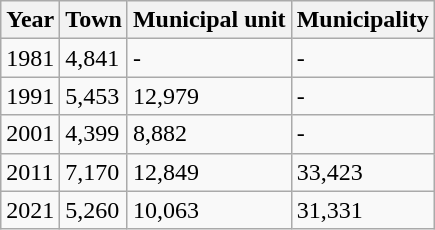<table class=wikitable>
<tr>
<th>Year</th>
<th>Town</th>
<th>Municipal unit</th>
<th>Municipality</th>
</tr>
<tr>
<td>1981</td>
<td>4,841</td>
<td>-</td>
<td>-</td>
</tr>
<tr>
<td>1991</td>
<td>5,453</td>
<td>12,979</td>
<td>-</td>
</tr>
<tr>
<td>2001</td>
<td>4,399</td>
<td>8,882</td>
<td>-</td>
</tr>
<tr>
<td>2011</td>
<td>7,170</td>
<td>12,849</td>
<td>33,423</td>
</tr>
<tr>
<td>2021</td>
<td>5,260</td>
<td>10,063</td>
<td>31,331</td>
</tr>
</table>
